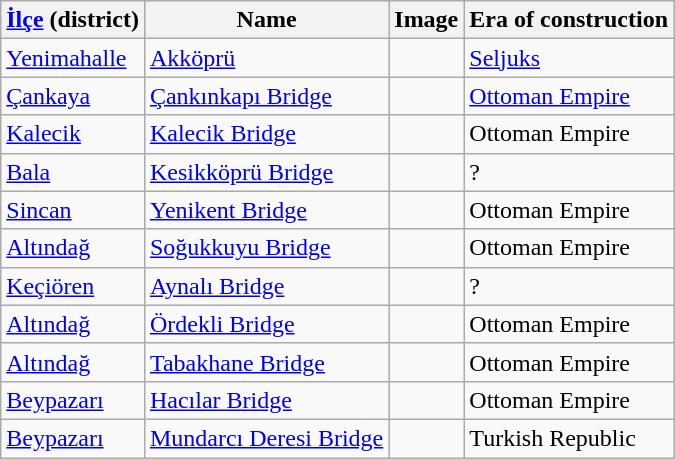<table class="sortable wikitable">
<tr>
<th><a href='#'>İlçe</a> (district)</th>
<th>Name</th>
<th>Image</th>
<th>Era of construction</th>
</tr>
<tr>
<td><a href='#'>Yenimahalle</a></td>
<td><a href='#'>Akköprü</a></td>
<td></td>
<td><a href='#'>Seljuks</a></td>
</tr>
<tr>
<td><a href='#'>Çankaya</a></td>
<td><a href='#'>Çankınkapı Bridge</a></td>
<td></td>
<td><a href='#'>Ottoman Empire</a></td>
</tr>
<tr>
<td><a href='#'>Kalecik</a></td>
<td><a href='#'>Kalecik Bridge</a></td>
<td></td>
<td>Ottoman Empire</td>
</tr>
<tr>
<td><a href='#'>Bala</a></td>
<td><a href='#'>Kesikköprü Bridge</a></td>
<td></td>
<td>?</td>
</tr>
<tr>
<td><a href='#'>Sincan</a></td>
<td><a href='#'>Yenikent Bridge</a></td>
<td></td>
<td>Ottoman Empire</td>
</tr>
<tr>
<td><a href='#'>Altındağ</a></td>
<td><a href='#'>Soğukkuyu Bridge</a></td>
<td></td>
<td>Ottoman Empire</td>
</tr>
<tr>
<td><a href='#'>Keçiören</a></td>
<td><a href='#'>Aynalı Bridge</a></td>
<td></td>
<td>?</td>
</tr>
<tr>
<td><a href='#'>Altındağ</a></td>
<td><a href='#'>Ördekli Bridge</a></td>
<td></td>
<td>Ottoman Empire</td>
</tr>
<tr>
<td><a href='#'>Altındağ</a></td>
<td><a href='#'>Tabakhane Bridge</a></td>
<td></td>
<td>Ottoman Empire</td>
</tr>
<tr>
<td><a href='#'>Beypazarı</a></td>
<td><a href='#'>Hacılar Bridge</a></td>
<td></td>
<td>Ottoman Empire</td>
</tr>
<tr>
<td><a href='#'>Beypazarı</a></td>
<td><a href='#'>Mundarcı Deresi Bridge</a></td>
<td></td>
<td>Turkish Republic</td>
</tr>
</table>
